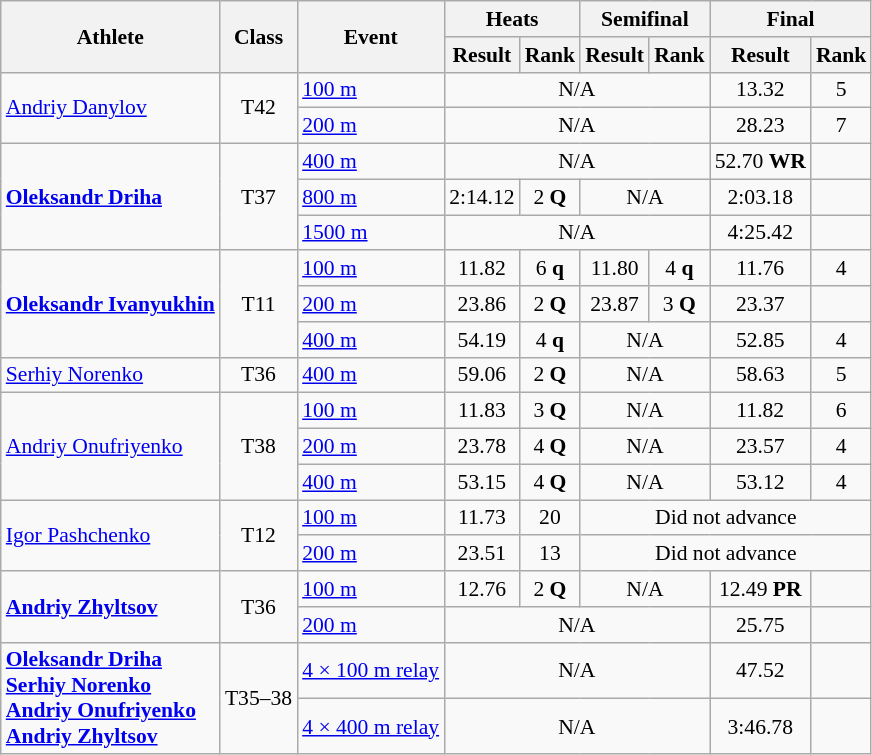<table class=wikitable style="font-size:90%">
<tr>
<th rowspan="2">Athlete</th>
<th rowspan="2">Class</th>
<th rowspan="2">Event</th>
<th colspan="2">Heats</th>
<th colspan="2">Semifinal</th>
<th colspan="2">Final</th>
</tr>
<tr>
<th>Result</th>
<th>Rank</th>
<th>Result</th>
<th>Rank</th>
<th>Result</th>
<th>Rank</th>
</tr>
<tr>
<td rowspan="2"><a href='#'>Andriy Danylov</a></td>
<td rowspan="2" style="text-align:center;">T42</td>
<td><a href='#'>100 m</a></td>
<td style="text-align:center;" colspan="4">N/A</td>
<td style="text-align:center;">13.32</td>
<td style="text-align:center;">5</td>
</tr>
<tr>
<td><a href='#'>200 m</a></td>
<td style="text-align:center;" colspan="4">N/A</td>
<td style="text-align:center;">28.23</td>
<td style="text-align:center;">7</td>
</tr>
<tr>
<td rowspan="3"><strong><a href='#'>Oleksandr Driha</a></strong></td>
<td rowspan="3" style="text-align:center;">T37</td>
<td><a href='#'>400 m</a></td>
<td style="text-align:center;" colspan="4">N/A</td>
<td style="text-align:center;">52.70 <strong>WR</strong></td>
<td style="text-align:center;"></td>
</tr>
<tr>
<td><a href='#'>800 m</a></td>
<td style="text-align:center;">2:14.12</td>
<td style="text-align:center;">2 <strong>Q</strong></td>
<td style="text-align:center;" colspan="2">N/A</td>
<td style="text-align:center;">2:03.18</td>
<td style="text-align:center;"></td>
</tr>
<tr>
<td><a href='#'>1500 m</a></td>
<td style="text-align:center;" colspan="4">N/A</td>
<td style="text-align:center;">4:25.42</td>
<td style="text-align:center;"></td>
</tr>
<tr>
<td rowspan="3"><strong><a href='#'>Oleksandr Ivanyukhin</a></strong></td>
<td rowspan="3" style="text-align:center;">T11</td>
<td><a href='#'>100 m</a></td>
<td style="text-align:center;">11.82</td>
<td style="text-align:center;">6 <strong>q</strong></td>
<td style="text-align:center;">11.80</td>
<td style="text-align:center;">4 <strong>q</strong></td>
<td style="text-align:center;">11.76</td>
<td style="text-align:center;">4</td>
</tr>
<tr>
<td><a href='#'>200 m</a></td>
<td style="text-align:center;">23.86</td>
<td style="text-align:center;">2 <strong>Q</strong></td>
<td style="text-align:center;">23.87</td>
<td style="text-align:center;">3 <strong>Q</strong></td>
<td style="text-align:center;">23.37</td>
<td style="text-align:center;"></td>
</tr>
<tr>
<td><a href='#'>400 m</a></td>
<td style="text-align:center;">54.19</td>
<td style="text-align:center;">4 <strong>q</strong></td>
<td style="text-align:center;" colspan="2">N/A</td>
<td style="text-align:center;">52.85</td>
<td style="text-align:center;">4</td>
</tr>
<tr>
<td><a href='#'>Serhiy Norenko</a></td>
<td style="text-align:center;">T36</td>
<td><a href='#'>400 m</a></td>
<td style="text-align:center;">59.06</td>
<td style="text-align:center;">2 <strong>Q</strong></td>
<td style="text-align:center;" colspan="2">N/A</td>
<td style="text-align:center;">58.63</td>
<td style="text-align:center;">5</td>
</tr>
<tr>
<td rowspan="3"><a href='#'>Andriy Onufriyenko</a></td>
<td rowspan="3" style="text-align:center;">T38</td>
<td><a href='#'>100 m</a></td>
<td style="text-align:center;">11.83</td>
<td style="text-align:center;">3 <strong>Q</strong></td>
<td style="text-align:center;" colspan="2">N/A</td>
<td style="text-align:center;">11.82</td>
<td style="text-align:center;">6</td>
</tr>
<tr>
<td><a href='#'>200 m</a></td>
<td style="text-align:center;">23.78</td>
<td style="text-align:center;">4 <strong>Q</strong></td>
<td style="text-align:center;" colspan="2">N/A</td>
<td style="text-align:center;">23.57</td>
<td style="text-align:center;">4</td>
</tr>
<tr>
<td><a href='#'>400 m</a></td>
<td style="text-align:center;">53.15</td>
<td style="text-align:center;">4 <strong>Q</strong></td>
<td style="text-align:center;" colspan="2">N/A</td>
<td style="text-align:center;">53.12</td>
<td style="text-align:center;">4</td>
</tr>
<tr>
<td rowspan="2"><a href='#'>Igor Pashchenko</a></td>
<td rowspan="2" style="text-align:center;">T12</td>
<td><a href='#'>100 m</a></td>
<td style="text-align:center;">11.73</td>
<td style="text-align:center;">20</td>
<td style="text-align:center;" colspan="4">Did not advance</td>
</tr>
<tr>
<td><a href='#'>200 m</a></td>
<td style="text-align:center;">23.51</td>
<td style="text-align:center;">13</td>
<td style="text-align:center;" colspan="4">Did not advance</td>
</tr>
<tr>
<td rowspan="2"><strong><a href='#'>Andriy Zhyltsov</a></strong></td>
<td rowspan="2" style="text-align:center;">T36</td>
<td><a href='#'>100 m</a></td>
<td style="text-align:center;">12.76</td>
<td style="text-align:center;">2 <strong>Q</strong></td>
<td style="text-align:center;" colspan="2">N/A</td>
<td style="text-align:center;">12.49 <strong>PR</strong></td>
<td style="text-align:center;"></td>
</tr>
<tr>
<td><a href='#'>200 m</a></td>
<td style="text-align:center;" colspan="4">N/A</td>
<td style="text-align:center;">25.75</td>
<td style="text-align:center;"></td>
</tr>
<tr>
<td rowspan="2"><strong><a href='#'>Oleksandr Driha</a></strong><br> <strong><a href='#'>Serhiy Norenko</a></strong><br> <strong><a href='#'>Andriy Onufriyenko</a></strong><br> <strong><a href='#'>Andriy Zhyltsov</a></strong></td>
<td rowspan="2" style="text-align:center;">T35–38</td>
<td><a href='#'>4 × 100 m relay</a></td>
<td style="text-align:center;" colspan="4">N/A</td>
<td style="text-align:center;">47.52</td>
<td style="text-align:center;"></td>
</tr>
<tr>
<td><a href='#'>4 × 400 m relay</a></td>
<td style="text-align:center;" colspan="4">N/A</td>
<td style="text-align:center;">3:46.78</td>
<td style="text-align:center;"></td>
</tr>
</table>
